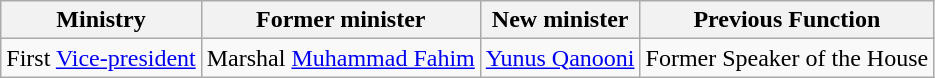<table class="wikitable sortable">
<tr>
<th>Ministry</th>
<th>Former minister</th>
<th>New minister</th>
<th>Previous Function</th>
</tr>
<tr>
<td>First <a href='#'>Vice-president</a></td>
<td>Marshal <a href='#'>Muhammad Fahim</a></td>
<td><a href='#'>Yunus Qanooni</a></td>
<td>Former Speaker of the House</td>
</tr>
</table>
